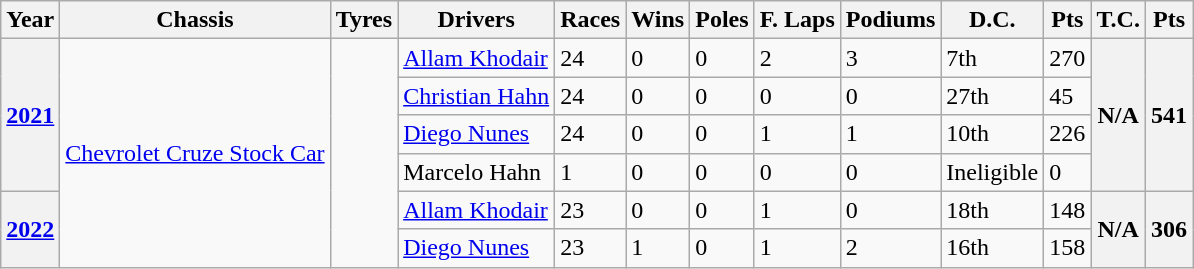<table class="wikitable">
<tr>
<th>Year</th>
<th>Chassis</th>
<th>Tyres</th>
<th>Drivers</th>
<th>Races</th>
<th>Wins</th>
<th>Poles</th>
<th>F. Laps</th>
<th>Podiums</th>
<th>D.C.</th>
<th>Pts</th>
<th>T.C.</th>
<th>Pts</th>
</tr>
<tr>
<th rowspan="4"><a href='#'>2021</a></th>
<td rowspan="6"><a href='#'>Chevrolet Cruze Stock Car</a></td>
<td rowspan="6"></td>
<td> <a href='#'>Allam Khodair</a></td>
<td>24</td>
<td>0</td>
<td>0</td>
<td>2</td>
<td>3</td>
<td>7th</td>
<td>270</td>
<th rowspan="4">N/A</th>
<th rowspan="4">541</th>
</tr>
<tr>
<td> <a href='#'>Christian Hahn</a></td>
<td>24</td>
<td>0</td>
<td>0</td>
<td>0</td>
<td>0</td>
<td>27th</td>
<td>45</td>
</tr>
<tr>
<td> <a href='#'>Diego Nunes</a></td>
<td>24</td>
<td>0</td>
<td>0</td>
<td>1</td>
<td>1</td>
<td>10th</td>
<td>226</td>
</tr>
<tr>
<td> Marcelo Hahn</td>
<td>1</td>
<td>0</td>
<td>0</td>
<td>0</td>
<td>0</td>
<td>Ineligible</td>
<td>0</td>
</tr>
<tr>
<th rowspan="2"><a href='#'>2022</a></th>
<td> <a href='#'>Allam Khodair</a></td>
<td>23</td>
<td>0</td>
<td>0</td>
<td>1</td>
<td>0</td>
<td>18th</td>
<td>148</td>
<th rowspan="2">N/A</th>
<th rowspan="2">306</th>
</tr>
<tr>
<td> <a href='#'>Diego Nunes</a></td>
<td>23</td>
<td>1</td>
<td>0</td>
<td>1</td>
<td>2</td>
<td>16th</td>
<td>158</td>
</tr>
</table>
